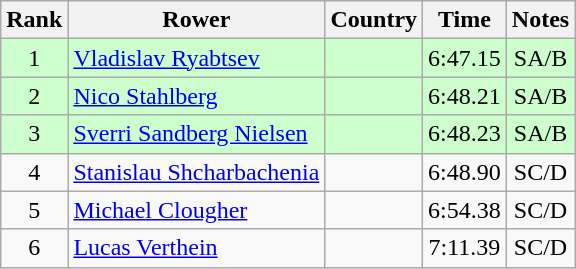<table class="wikitable" style="text-align:center">
<tr>
<th>Rank</th>
<th>Rower</th>
<th>Country</th>
<th>Time</th>
<th>Notes</th>
</tr>
<tr bgcolor=ccffcc>
<td>1</td>
<td align="left"><a href='#'>Vladislav Ryabtsev</a></td>
<td align="left"></td>
<td>6:47.15</td>
<td>SA/B</td>
</tr>
<tr bgcolor=ccffcc>
<td>2</td>
<td align="left"><a href='#'>Nico Stahlberg</a></td>
<td align="left"></td>
<td>6:48.21</td>
<td>SA/B</td>
</tr>
<tr bgcolor=ccffcc>
<td>3</td>
<td align="left"><a href='#'>Sverri Sandberg Nielsen</a></td>
<td align="left"></td>
<td>6:48.23</td>
<td>SA/B</td>
</tr>
<tr>
<td>4</td>
<td align="left"><a href='#'>Stanislau Shcharbachenia</a></td>
<td align="left"></td>
<td>6:48.90</td>
<td>SC/D</td>
</tr>
<tr>
<td>5</td>
<td align="left"><a href='#'>Michael Clougher</a></td>
<td align="left"></td>
<td>6:54.38</td>
<td>SC/D</td>
</tr>
<tr>
<td>6</td>
<td align="left"><a href='#'>Lucas Verthein</a></td>
<td align="left"></td>
<td>7:11.39</td>
<td>SC/D</td>
</tr>
</table>
